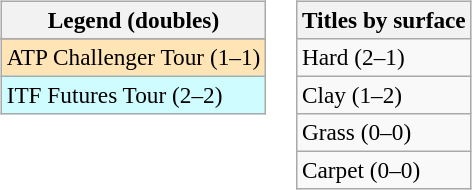<table>
<tr valign=top>
<td><br><table class=wikitable style=font-size:97%>
<tr>
<th>Legend (doubles)</th>
</tr>
<tr bgcolor=e5d1cb>
</tr>
<tr bgcolor=moccasin>
<td>ATP Challenger Tour (1–1)</td>
</tr>
<tr bgcolor=cffcff>
<td>ITF Futures Tour (2–2)</td>
</tr>
</table>
</td>
<td><br><table class=wikitable style=font-size:97%>
<tr>
<th>Titles by surface</th>
</tr>
<tr>
<td>Hard (2–1)</td>
</tr>
<tr>
<td>Clay (1–2)</td>
</tr>
<tr>
<td>Grass (0–0)</td>
</tr>
<tr>
<td>Carpet (0–0)</td>
</tr>
</table>
</td>
</tr>
</table>
